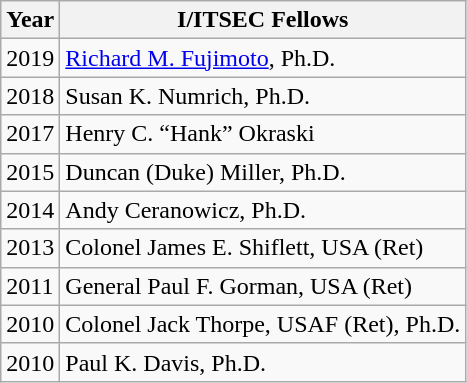<table class="wikitable">
<tr>
<th>Year</th>
<th>I/ITSEC Fellows</th>
</tr>
<tr>
<td>2019</td>
<td><a href='#'>Richard M. Fujimoto</a>, Ph.D.</td>
</tr>
<tr>
<td>2018</td>
<td>Susan K. Numrich, Ph.D.</td>
</tr>
<tr>
<td>2017</td>
<td>Henry C. “Hank” Okraski</td>
</tr>
<tr>
<td>2015</td>
<td>Duncan (Duke) Miller, Ph.D.</td>
</tr>
<tr>
<td>2014</td>
<td>Andy Ceranowicz, Ph.D.</td>
</tr>
<tr>
<td>2013</td>
<td>Colonel James E. Shiflett, USA (Ret)</td>
</tr>
<tr>
<td>2011</td>
<td>General Paul F. Gorman, USA (Ret)</td>
</tr>
<tr>
<td>2010</td>
<td>Colonel Jack Thorpe, USAF (Ret), Ph.D.</td>
</tr>
<tr>
<td>2010</td>
<td>Paul K. Davis, Ph.D.</td>
</tr>
</table>
